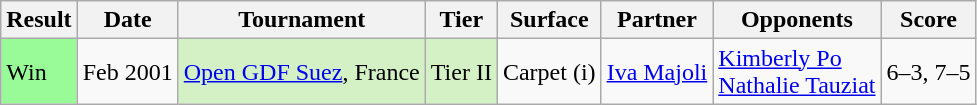<table class="wikitable">
<tr>
<th>Result</th>
<th>Date</th>
<th>Tournament</th>
<th>Tier</th>
<th>Surface</th>
<th>Partner</th>
<th>Opponents</th>
<th>Score</th>
</tr>
<tr>
<td style="background:#98fb98;">Win</td>
<td>Feb 2001</td>
<td bgcolor=d4f1c5><a href='#'>Open GDF Suez</a>, France</td>
<td bgcolor=d4f1c5>Tier II</td>
<td>Carpet (i)</td>
<td> <a href='#'>Iva Majoli</a></td>
<td> <a href='#'>Kimberly Po</a> <br>  <a href='#'>Nathalie Tauziat</a></td>
<td>6–3, 7–5</td>
</tr>
</table>
